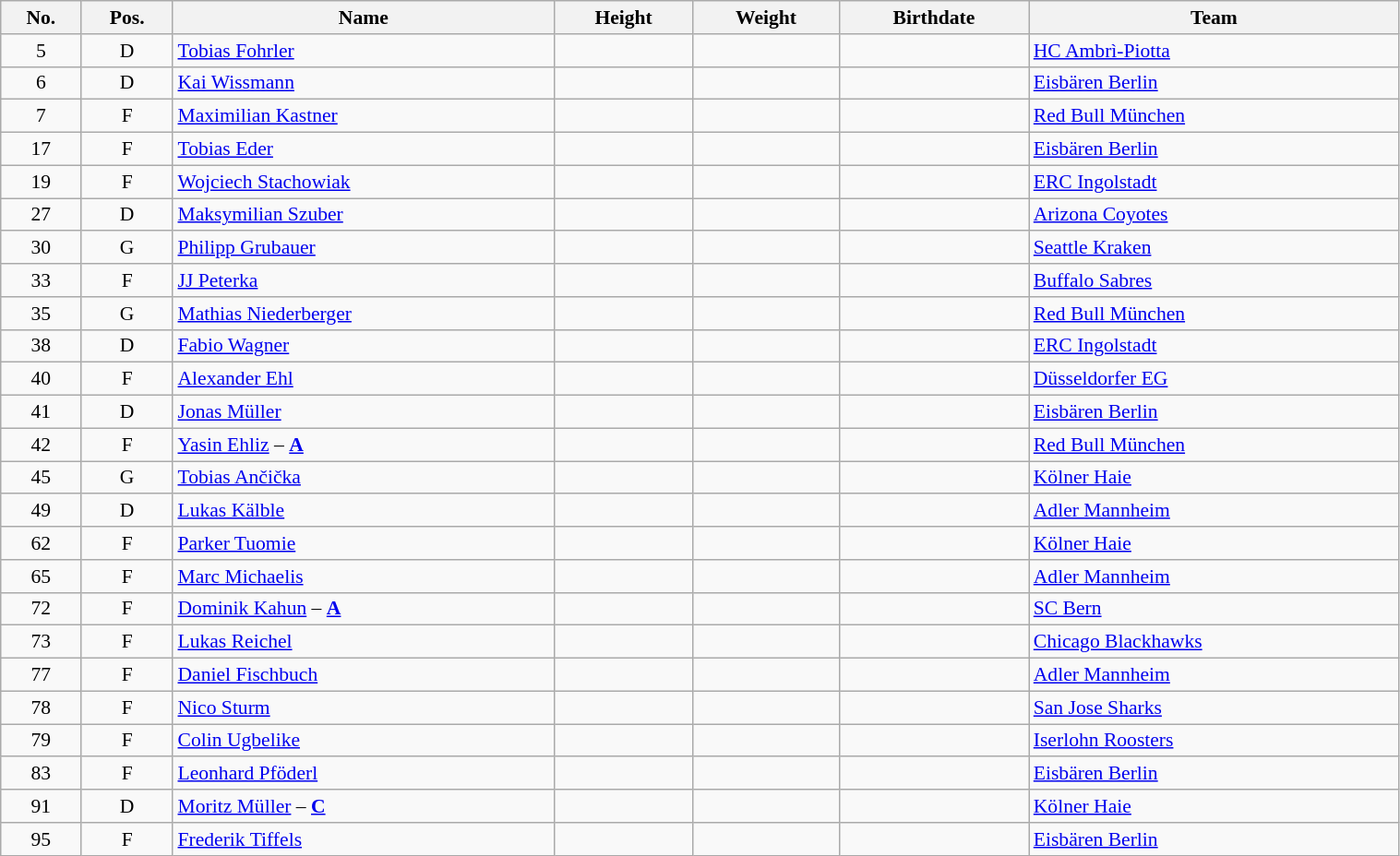<table width="80%" class="wikitable sortable" style="font-size: 90%; text-align: center;">
<tr>
<th>No.</th>
<th>Pos.</th>
<th>Name</th>
<th>Height</th>
<th>Weight</th>
<th>Birthdate</th>
<th>Team</th>
</tr>
<tr>
<td>5</td>
<td>D</td>
<td align=left><a href='#'>Tobias Fohrler</a></td>
<td></td>
<td></td>
<td></td>
<td style="text-align:left;"> <a href='#'>HC Ambrì-Piotta</a></td>
</tr>
<tr>
<td>6</td>
<td>D</td>
<td align=left><a href='#'>Kai Wissmann</a></td>
<td></td>
<td></td>
<td></td>
<td style="text-align:left;"> <a href='#'>Eisbären Berlin</a></td>
</tr>
<tr>
<td>7</td>
<td>F</td>
<td align=left><a href='#'>Maximilian Kastner</a></td>
<td></td>
<td></td>
<td></td>
<td style="text-align:left;"> <a href='#'>Red Bull München</a></td>
</tr>
<tr>
<td>17</td>
<td>F</td>
<td align=left><a href='#'>Tobias Eder</a></td>
<td></td>
<td></td>
<td></td>
<td style="text-align:left;"> <a href='#'>Eisbären Berlin</a></td>
</tr>
<tr>
<td>19</td>
<td>F</td>
<td align=left><a href='#'>Wojciech Stachowiak</a></td>
<td></td>
<td></td>
<td></td>
<td style="text-align:left;"> <a href='#'>ERC Ingolstadt</a></td>
</tr>
<tr>
<td>27</td>
<td>D</td>
<td align=left><a href='#'>Maksymilian Szuber</a></td>
<td></td>
<td></td>
<td></td>
<td style="text-align:left;"> <a href='#'>Arizona Coyotes</a></td>
</tr>
<tr>
<td>30</td>
<td>G</td>
<td align=left><a href='#'>Philipp Grubauer</a></td>
<td></td>
<td></td>
<td></td>
<td style="text-align:left;"> <a href='#'>Seattle Kraken</a></td>
</tr>
<tr>
<td>33</td>
<td>F</td>
<td align=left><a href='#'>JJ Peterka</a></td>
<td></td>
<td></td>
<td></td>
<td style="text-align:left;"> <a href='#'>Buffalo Sabres</a></td>
</tr>
<tr>
<td>35</td>
<td>G</td>
<td align=left><a href='#'>Mathias Niederberger</a></td>
<td></td>
<td></td>
<td></td>
<td style="text-align:left;"> <a href='#'>Red Bull München</a></td>
</tr>
<tr>
<td>38</td>
<td>D</td>
<td align=left><a href='#'>Fabio Wagner</a></td>
<td></td>
<td></td>
<td></td>
<td style="text-align:left;"> <a href='#'>ERC Ingolstadt</a></td>
</tr>
<tr>
<td>40</td>
<td>F</td>
<td align=left><a href='#'>Alexander Ehl</a></td>
<td></td>
<td></td>
<td></td>
<td style="text-align:left;"> <a href='#'>Düsseldorfer EG</a></td>
</tr>
<tr>
<td>41</td>
<td>D</td>
<td align=left><a href='#'>Jonas Müller</a></td>
<td></td>
<td></td>
<td></td>
<td style="text-align:left;"> <a href='#'>Eisbären Berlin</a></td>
</tr>
<tr>
<td>42</td>
<td>F</td>
<td align=left><a href='#'>Yasin Ehliz</a> – <strong><a href='#'>A</a></strong></td>
<td></td>
<td></td>
<td></td>
<td style="text-align:left;"> <a href='#'>Red Bull München</a></td>
</tr>
<tr>
<td>45</td>
<td>G</td>
<td align=left><a href='#'>Tobias Ančička</a></td>
<td></td>
<td></td>
<td></td>
<td style="text-align:left;"> <a href='#'>Kölner Haie</a></td>
</tr>
<tr>
<td>49</td>
<td>D</td>
<td align=left><a href='#'>Lukas Kälble</a></td>
<td></td>
<td></td>
<td></td>
<td style="text-align:left;"> <a href='#'>Adler Mannheim</a></td>
</tr>
<tr>
<td>62</td>
<td>F</td>
<td align=left><a href='#'>Parker Tuomie</a></td>
<td></td>
<td></td>
<td></td>
<td style="text-align:left;"> <a href='#'>Kölner Haie</a></td>
</tr>
<tr>
<td>65</td>
<td>F</td>
<td align=left><a href='#'>Marc Michaelis</a></td>
<td></td>
<td></td>
<td></td>
<td style="text-align:left;"> <a href='#'>Adler Mannheim</a></td>
</tr>
<tr>
<td>72</td>
<td>F</td>
<td align=left><a href='#'>Dominik Kahun</a> – <strong><a href='#'>A</a></strong></td>
<td></td>
<td></td>
<td></td>
<td style="text-align:left;"> <a href='#'>SC Bern</a></td>
</tr>
<tr>
<td>73</td>
<td>F</td>
<td align=left><a href='#'>Lukas Reichel</a></td>
<td></td>
<td></td>
<td></td>
<td style="text-align:left;"> <a href='#'>Chicago Blackhawks</a></td>
</tr>
<tr>
<td>77</td>
<td>F</td>
<td align=left><a href='#'>Daniel Fischbuch</a></td>
<td></td>
<td></td>
<td></td>
<td style="text-align:left;"> <a href='#'>Adler Mannheim</a></td>
</tr>
<tr>
<td>78</td>
<td>F</td>
<td align=left><a href='#'>Nico Sturm</a></td>
<td></td>
<td></td>
<td></td>
<td style="text-align:left;"> <a href='#'>San Jose Sharks</a></td>
</tr>
<tr>
<td>79</td>
<td>F</td>
<td align=left><a href='#'>Colin Ugbelike</a></td>
<td></td>
<td></td>
<td></td>
<td style="text-align:left;"> <a href='#'>Iserlohn Roosters</a></td>
</tr>
<tr>
<td>83</td>
<td>F</td>
<td align=left><a href='#'>Leonhard Pföderl</a></td>
<td></td>
<td></td>
<td></td>
<td style="text-align:left;"> <a href='#'>Eisbären Berlin</a></td>
</tr>
<tr>
<td>91</td>
<td>D</td>
<td align=left><a href='#'>Moritz Müller</a> – <strong><a href='#'>C</a></strong></td>
<td></td>
<td></td>
<td></td>
<td style="text-align:left;"> <a href='#'>Kölner Haie</a></td>
</tr>
<tr>
<td>95</td>
<td>F</td>
<td align=left><a href='#'>Frederik Tiffels</a></td>
<td></td>
<td></td>
<td></td>
<td style="text-align:left;"> <a href='#'>Eisbären Berlin</a></td>
</tr>
</table>
